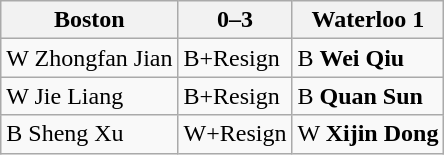<table class="wikitable">
<tr>
<th>Boston</th>
<th>0–3</th>
<th>Waterloo 1</th>
</tr>
<tr>
<td>W Zhongfan Jian</td>
<td>B+Resign</td>
<td>B <strong>Wei Qiu</strong></td>
</tr>
<tr>
<td>W Jie Liang</td>
<td>B+Resign</td>
<td>B <strong>Quan Sun</strong></td>
</tr>
<tr>
<td>B Sheng Xu</td>
<td>W+Resign</td>
<td>W <strong>Xijin Dong</strong></td>
</tr>
</table>
